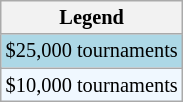<table class="wikitable" style="font-size:85%">
<tr>
<th>Legend</th>
</tr>
<tr style="background:lightblue;">
<td>$25,000 tournaments</td>
</tr>
<tr style="background:#f0f8ff;">
<td>$10,000 tournaments</td>
</tr>
</table>
